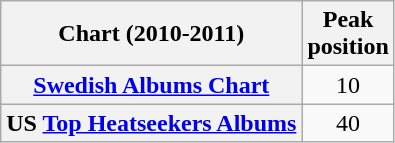<table class="wikitable sortable plainrowheaders">
<tr>
<th scope="col">Chart (2010-2011)</th>
<th scope="col">Peak<br>position</th>
</tr>
<tr>
<th scope="row"><a href='#'>Swedish Albums Chart</a></th>
<td style="text-align:center;">10</td>
</tr>
<tr>
<th scope="row">US <a href='#'>Top Heatseekers Albums</a></th>
<td align="center">40</td>
</tr>
</table>
